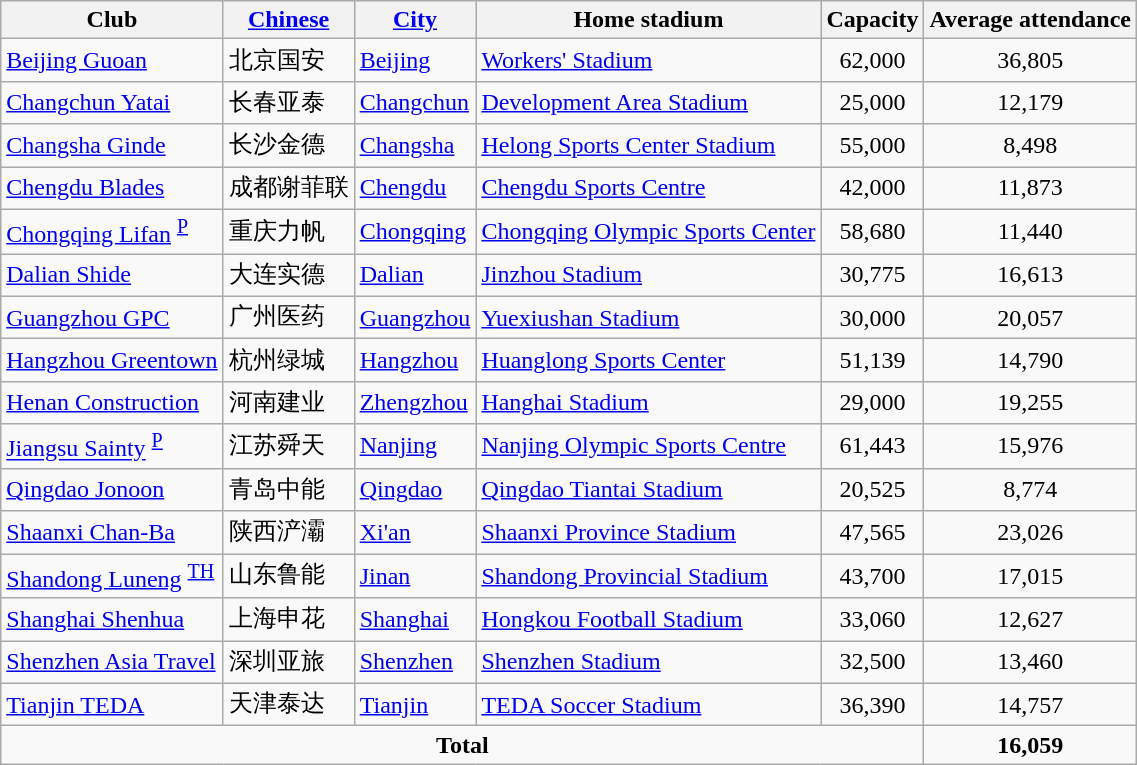<table class="wikitable sortable">
<tr>
<th>Club</th>
<th class="wikitable"><a href='#'>Chinese</a></th>
<th><a href='#'>City</a></th>
<th class="wikitable">Home stadium</th>
<th>Capacity</th>
<th>Average attendance</th>
</tr>
<tr>
<td><a href='#'>Beijing Guoan</a></td>
<td>北京国安</td>
<td><a href='#'>Beijing</a></td>
<td><a href='#'>Workers' Stadium</a></td>
<td align=center>62,000</td>
<td align=center>36,805</td>
</tr>
<tr>
<td><a href='#'>Changchun Yatai</a></td>
<td>长春亚泰</td>
<td><a href='#'>Changchun</a></td>
<td><a href='#'>Development Area Stadium</a></td>
<td align=center>25,000</td>
<td align=center>12,179</td>
</tr>
<tr>
<td><a href='#'>Changsha Ginde</a></td>
<td>长沙金德</td>
<td><a href='#'>Changsha</a></td>
<td><a href='#'>Helong Sports Center Stadium</a></td>
<td align=center>55,000</td>
<td align=center>8,498</td>
</tr>
<tr>
<td><a href='#'>Chengdu Blades</a></td>
<td>成都谢菲联</td>
<td><a href='#'>Chengdu</a></td>
<td><a href='#'>Chengdu Sports Centre</a></td>
<td align=center>42,000</td>
<td align=center>11,873</td>
</tr>
<tr>
<td><a href='#'>Chongqing Lifan</a> <sup><a href='#'>P</a></sup></td>
<td>重庆力帆</td>
<td><a href='#'>Chongqing</a></td>
<td><a href='#'>Chongqing Olympic Sports Center</a></td>
<td align=center>58,680</td>
<td align=center>11,440</td>
</tr>
<tr>
<td><a href='#'>Dalian Shide</a></td>
<td>大连实德</td>
<td><a href='#'>Dalian</a></td>
<td><a href='#'>Jinzhou Stadium</a></td>
<td align=center>30,775</td>
<td align=center>16,613</td>
</tr>
<tr>
<td><a href='#'>Guangzhou GPC</a></td>
<td>广州医药</td>
<td><a href='#'>Guangzhou</a></td>
<td><a href='#'>Yuexiushan Stadium</a></td>
<td align=center>30,000</td>
<td align=center>20,057</td>
</tr>
<tr>
<td><a href='#'>Hangzhou Greentown</a></td>
<td>杭州绿城</td>
<td><a href='#'>Hangzhou</a></td>
<td><a href='#'>Huanglong Sports Center</a></td>
<td align=center>51,139</td>
<td align=center>14,790</td>
</tr>
<tr>
<td><a href='#'>Henan Construction</a></td>
<td>河南建业</td>
<td><a href='#'>Zhengzhou</a></td>
<td><a href='#'>Hanghai Stadium</a></td>
<td align=center>29,000</td>
<td align=center>19,255</td>
</tr>
<tr>
<td><a href='#'>Jiangsu Sainty</a> <sup><a href='#'>P</a></sup></td>
<td>江苏舜天</td>
<td><a href='#'>Nanjing</a></td>
<td><a href='#'>Nanjing Olympic Sports Centre</a></td>
<td align=center>61,443</td>
<td align=center>15,976</td>
</tr>
<tr>
<td><a href='#'>Qingdao Jonoon</a></td>
<td>青岛中能</td>
<td><a href='#'>Qingdao</a></td>
<td><a href='#'>Qingdao Tiantai Stadium</a></td>
<td align=center>20,525</td>
<td align=center>8,774</td>
</tr>
<tr>
<td><a href='#'>Shaanxi Chan-Ba</a></td>
<td>陕西浐灞</td>
<td><a href='#'>Xi'an</a></td>
<td><a href='#'>Shaanxi Province Stadium</a></td>
<td align=center>47,565</td>
<td align=center>23,026</td>
</tr>
<tr>
<td><a href='#'>Shandong Luneng</a> <sup><a href='#'>TH</a></sup></td>
<td>山东鲁能</td>
<td><a href='#'>Jinan</a></td>
<td><a href='#'>Shandong Provincial Stadium</a></td>
<td align=center>43,700</td>
<td align=center>17,015</td>
</tr>
<tr>
<td><a href='#'>Shanghai Shenhua</a></td>
<td>上海申花</td>
<td><a href='#'>Shanghai</a></td>
<td><a href='#'>Hongkou Football Stadium</a></td>
<td align=center>33,060</td>
<td align=center>12,627</td>
</tr>
<tr>
<td><a href='#'>Shenzhen Asia Travel</a></td>
<td>深圳亚旅</td>
<td><a href='#'>Shenzhen</a></td>
<td><a href='#'>Shenzhen Stadium</a></td>
<td align=center>32,500</td>
<td align=center>13,460</td>
</tr>
<tr>
<td><a href='#'>Tianjin TEDA</a></td>
<td>天津泰达</td>
<td><a href='#'>Tianjin</a></td>
<td><a href='#'>TEDA Soccer Stadium</a></td>
<td align=center>36,390</td>
<td align=center>14,757</td>
</tr>
<tr>
<td align=center colspan="5"><strong>Total</strong></td>
<td align=center><strong>16,059</strong></td>
</tr>
</table>
